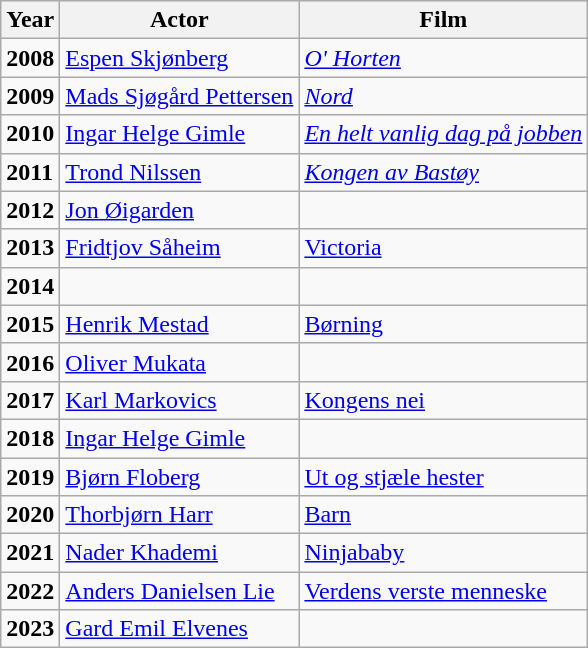<table class="wikitable">
<tr style="background:#EFEFEF">
<th>Year</th>
<th>Actor</th>
<th>Film</th>
</tr>
<tr>
<td><strong>2008</strong></td>
<td><a href='#'>Espen Skjønberg</a></td>
<td><em><a href='#'>O' Horten</a></em></td>
</tr>
<tr>
<td><strong>2009</strong></td>
<td><a href='#'>Mads Sjøgård Pettersen</a></td>
<td><em><a href='#'>Nord</a></em></td>
</tr>
<tr>
<td><strong>2010</strong></td>
<td><a href='#'>Ingar Helge Gimle</a></td>
<td><em><a href='#'>En helt vanlig dag på jobben</a></em></td>
</tr>
<tr>
<td><strong>2011</strong></td>
<td><a href='#'>Trond Nilssen</a></td>
<td><em><a href='#'>Kongen av Bastøy</a></em></td>
</tr>
<tr>
<td><strong>2012</strong></td>
<td><a href='#'>Jon Øigarden</a></td>
<td></td>
</tr>
<tr>
<td><strong>2013</strong></td>
<td><a href='#'>Fridtjov Såheim</a></td>
<td><a href='#'>Victoria</a></td>
</tr>
<tr>
<td><strong>2014</strong></td>
<td></td>
<td></td>
</tr>
<tr>
<td><strong>2015</strong></td>
<td><a href='#'>Henrik Mestad</a></td>
<td><a href='#'>Børning</a></td>
</tr>
<tr>
<td><strong>2016</strong></td>
<td><a href='#'>Oliver Mukata</a></td>
<td></td>
</tr>
<tr>
<td><strong>2017</strong></td>
<td><a href='#'>Karl Markovics</a></td>
<td><a href='#'>Kongens nei</a></td>
</tr>
<tr>
<td><strong>2018</strong></td>
<td><a href='#'>Ingar Helge Gimle</a></td>
<td></td>
</tr>
<tr>
<td><strong>2019</strong></td>
<td><a href='#'>Bjørn Floberg</a></td>
<td><a href='#'>Ut og stjæle hester</a></td>
</tr>
<tr>
<td><strong>2020</strong></td>
<td><a href='#'>Thorbjørn Harr</a></td>
<td><a href='#'>Barn</a></td>
</tr>
<tr>
<td><strong>2021</strong></td>
<td><a href='#'>Nader Khademi</a></td>
<td><a href='#'>Ninjababy</a></td>
</tr>
<tr>
<td><strong>2022</strong></td>
<td><a href='#'>Anders Danielsen Lie</a></td>
<td><a href='#'>Verdens verste menneske</a></td>
</tr>
<tr>
<td><strong>2023</strong></td>
<td><a href='#'>Gard Emil Elvenes</a></td>
<td></td>
</tr>
</table>
